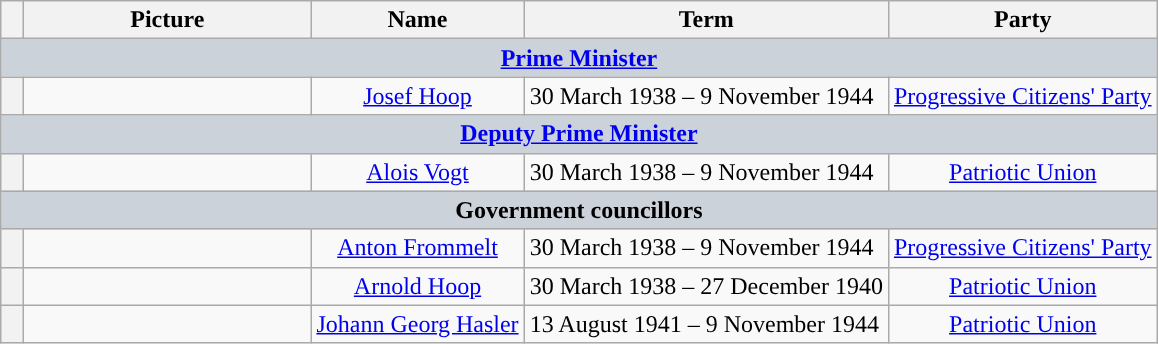<table class="wikitable" style="text-align:center">
<tr>
<th style="width: 0.5em"></th>
<th style="width: 11.5em">Picture</th>
<th>Name</th>
<th>Term</th>
<th>Party</th>
</tr>
<tr>
<th colspan="6" style="background:#CCD2D9"><a href='#'>Prime Minister</a></th>
</tr>
<tr>
<th style="background:"></th>
<td></td>
<td><a href='#'>Josef Hoop</a></td>
<td style="text-align:left">30 March 1938 – 9 November 1944</td>
<td><a href='#'>Progressive Citizens' Party</a></td>
</tr>
<tr>
<th colspan="6" style="background:#CCD2D9"><a href='#'>Deputy Prime Minister</a></th>
</tr>
<tr>
<th style="background:"></th>
<td></td>
<td><a href='#'>Alois Vogt</a></td>
<td style="text-align:left">30 March 1938 – 9 November 1944</td>
<td><a href='#'>Patriotic Union</a></td>
</tr>
<tr>
<th colspan="6" style="background:#CCD2D9">Government councillors</th>
</tr>
<tr>
<th style="background:"></th>
<td></td>
<td><a href='#'>Anton Frommelt</a></td>
<td style="text-align:left">30 March 1938 – 9 November 1944</td>
<td><a href='#'>Progressive Citizens' Party</a></td>
</tr>
<tr>
<th style="background:"></th>
<td></td>
<td><a href='#'>Arnold Hoop</a></td>
<td style="text-align:left">30 March 1938 – 27 December 1940</td>
<td><a href='#'>Patriotic Union</a></td>
</tr>
<tr>
<th style="background:"></th>
<td></td>
<td><a href='#'>Johann Georg Hasler</a></td>
<td style="text-align:left">13 August 1941 – 9 November 1944</td>
<td><a href='#'>Patriotic Union</a></td>
</tr>
</table>
